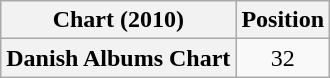<table class="wikitable sortable plainrowheaders" style="text-align:center">
<tr>
<th>Chart (2010)</th>
<th>Position</th>
</tr>
<tr>
<th scope="row">Danish Albums Chart</th>
<td>32</td>
</tr>
</table>
